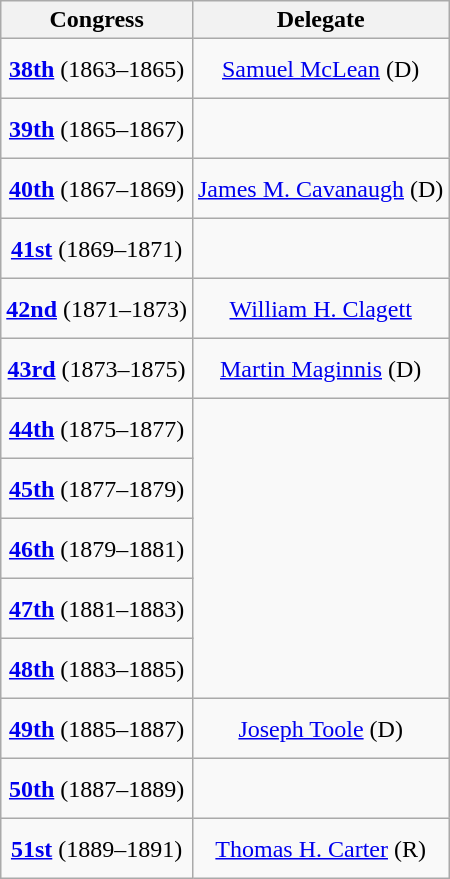<table class=wikitable style="text-align:center">
<tr>
<th>Congress</th>
<th>Delegate</th>
</tr>
<tr style="height:2.5em">
<td><strong><a href='#'>38th</a></strong> (1863–1865)</td>
<td><a href='#'>Samuel McLean</a> (D)</td>
</tr>
<tr style="height:2.5em">
<td><strong><a href='#'>39th</a></strong> (1865–1867)</td>
</tr>
<tr style="height:2.5em">
<td><strong><a href='#'>40th</a></strong> (1867–1869)</td>
<td><a href='#'>James M. Cavanaugh</a> (D)</td>
</tr>
<tr style="height:2.5em">
<td><strong><a href='#'>41st</a></strong> (1869–1871)</td>
</tr>
<tr style="height:2.5em">
<td><strong><a href='#'>42nd</a></strong> (1871–1873)</td>
<td><a href='#'>William H. Clagett</a></td>
</tr>
<tr style="height:2.5em">
<td><strong><a href='#'>43rd</a></strong> (1873–1875)</td>
<td><a href='#'>Martin Maginnis</a> (D)</td>
</tr>
<tr style="height:2.5em">
<td><strong><a href='#'>44th</a></strong> (1875–1877)</td>
</tr>
<tr style="height:2.5em">
<td><strong><a href='#'>45th</a></strong> (1877–1879)</td>
</tr>
<tr style="height:2.5em">
<td><strong><a href='#'>46th</a></strong> (1879–1881)</td>
</tr>
<tr style="height:2.5em">
<td><strong><a href='#'>47th</a></strong> (1881–1883)</td>
</tr>
<tr style="height:2.5em">
<td><strong><a href='#'>48th</a></strong> (1883–1885)</td>
</tr>
<tr style="height:2.5em">
<td><strong><a href='#'>49th</a></strong> (1885–1887)</td>
<td><a href='#'>Joseph Toole</a> (D)</td>
</tr>
<tr style="height:2.5em">
<td><strong><a href='#'>50th</a></strong> (1887–1889)</td>
</tr>
<tr style="height:2.5em">
<td><strong><a href='#'>51st</a></strong> (1889–1891)</td>
<td><a href='#'>Thomas H. Carter</a> (R)</td>
</tr>
</table>
